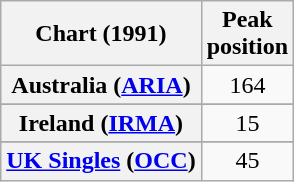<table class="wikitable sortable plainrowheaders" style="text-align:center">
<tr>
<th scope="col">Chart (1991)</th>
<th scope="col">Peak<br>position</th>
</tr>
<tr>
<th scope="row">Australia (<a href='#'>ARIA</a>)</th>
<td>164</td>
</tr>
<tr>
</tr>
<tr>
</tr>
<tr>
<th scope="row">Ireland (<a href='#'>IRMA</a>)</th>
<td>15</td>
</tr>
<tr>
</tr>
<tr>
</tr>
<tr>
<th scope="row"><a href='#'>UK Singles</a> (<a href='#'>OCC</a>)</th>
<td>45</td>
</tr>
</table>
